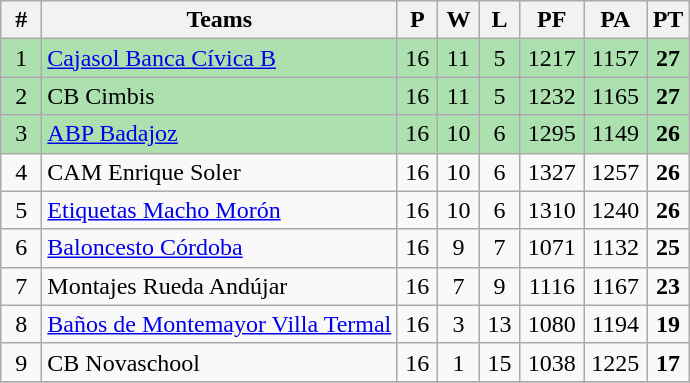<table class="wikitable" style="text-align: center;">
<tr>
<th width=20>#</th>
<th>Teams</th>
<th width=20>P</th>
<th width=20>W</th>
<th width=20>L</th>
<th width=35>PF</th>
<th width=35>PA</th>
<th width=20>PT</th>
</tr>
<tr bgcolor=ACE1AF>
<td>1</td>
<td align="left"><a href='#'>Cajasol Banca Cívica B</a></td>
<td>16</td>
<td>11</td>
<td>5</td>
<td>1217</td>
<td>1157</td>
<td><strong>27</strong></td>
</tr>
<tr bgcolor=ACE1AF>
<td>2</td>
<td align="left">CB Cimbis</td>
<td>16</td>
<td>11</td>
<td>5</td>
<td>1232</td>
<td>1165</td>
<td><strong>27</strong></td>
</tr>
<tr bgcolor=ACE1AF>
<td>3</td>
<td align="left"><a href='#'>ABP Badajoz</a></td>
<td>16</td>
<td>10</td>
<td>6</td>
<td>1295</td>
<td>1149</td>
<td><strong>26</strong></td>
</tr>
<tr>
<td>4</td>
<td align="left">CAM Enrique Soler</td>
<td>16</td>
<td>10</td>
<td>6</td>
<td>1327</td>
<td>1257</td>
<td><strong>26</strong></td>
</tr>
<tr>
<td>5</td>
<td align="left"><a href='#'>Etiquetas Macho Morón</a></td>
<td>16</td>
<td>10</td>
<td>6</td>
<td>1310</td>
<td>1240</td>
<td><strong>26</strong></td>
</tr>
<tr>
<td>6</td>
<td align="left"><a href='#'>Baloncesto Córdoba</a></td>
<td>16</td>
<td>9</td>
<td>7</td>
<td>1071</td>
<td>1132</td>
<td><strong>25</strong></td>
</tr>
<tr>
<td>7</td>
<td align="left">Montajes Rueda Andújar</td>
<td>16</td>
<td>7</td>
<td>9</td>
<td>1116</td>
<td>1167</td>
<td><strong>23</strong></td>
</tr>
<tr>
<td>8</td>
<td align="left"><a href='#'>Baños de Montemayor Villa Termal</a></td>
<td>16</td>
<td>3</td>
<td>13</td>
<td>1080</td>
<td>1194</td>
<td><strong>19</strong></td>
</tr>
<tr>
<td>9</td>
<td align="left">CB Novaschool</td>
<td>16</td>
<td>1</td>
<td>15</td>
<td>1038</td>
<td>1225</td>
<td><strong>17</strong></td>
</tr>
<tr>
</tr>
</table>
